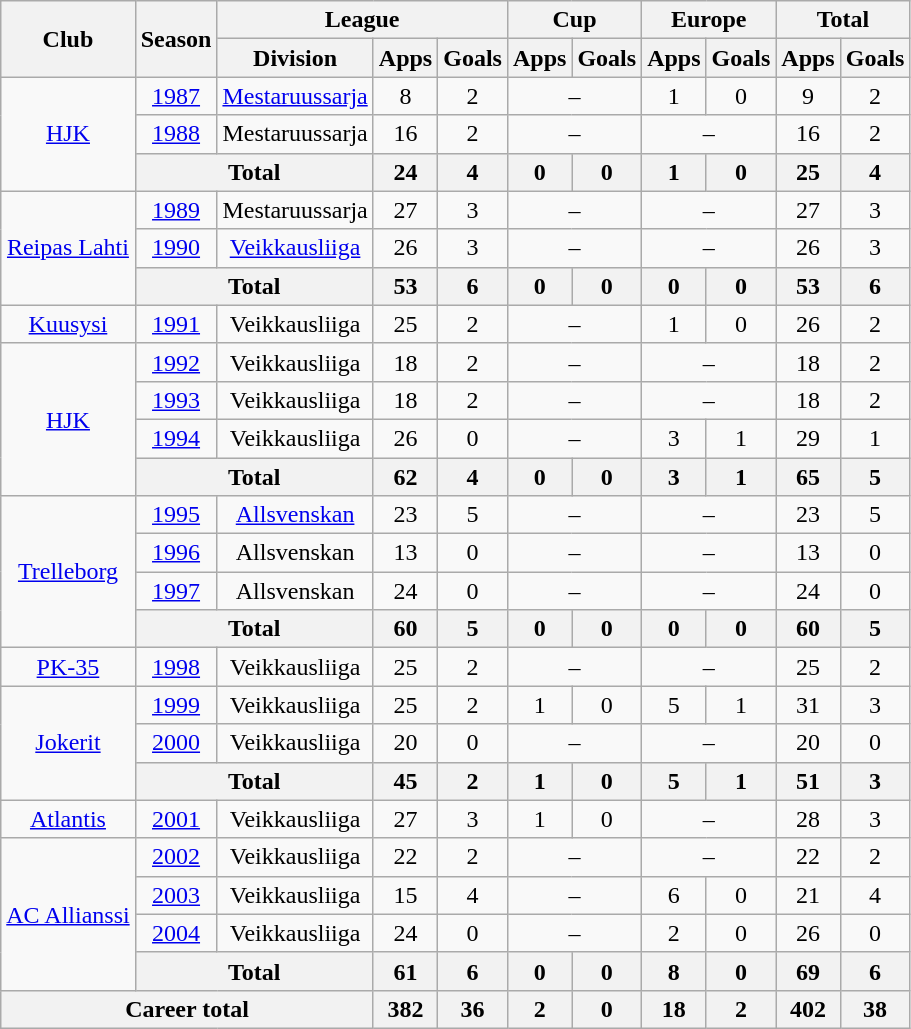<table class="wikitable" style="text-align:center">
<tr>
<th rowspan="2">Club</th>
<th rowspan="2">Season</th>
<th colspan="3">League</th>
<th colspan="2">Cup</th>
<th colspan="2">Europe</th>
<th colspan="2">Total</th>
</tr>
<tr>
<th>Division</th>
<th>Apps</th>
<th>Goals</th>
<th>Apps</th>
<th>Goals</th>
<th>Apps</th>
<th>Goals</th>
<th>Apps</th>
<th>Goals</th>
</tr>
<tr>
<td rowspan=3><a href='#'>HJK</a></td>
<td><a href='#'>1987</a></td>
<td><a href='#'>Mestaruussarja</a></td>
<td>8</td>
<td>2</td>
<td colspan=2>–</td>
<td>1</td>
<td>0</td>
<td>9</td>
<td>2</td>
</tr>
<tr>
<td><a href='#'>1988</a></td>
<td>Mestaruussarja</td>
<td>16</td>
<td>2</td>
<td colspan=2>–</td>
<td colspan=2>–</td>
<td>16</td>
<td>2</td>
</tr>
<tr>
<th colspan=2>Total</th>
<th>24</th>
<th>4</th>
<th>0</th>
<th>0</th>
<th>1</th>
<th>0</th>
<th>25</th>
<th>4</th>
</tr>
<tr>
<td rowspan=3><a href='#'>Reipas Lahti</a></td>
<td><a href='#'>1989</a></td>
<td>Mestaruussarja</td>
<td>27</td>
<td>3</td>
<td colspan=2>–</td>
<td colspan=2>–</td>
<td>27</td>
<td>3</td>
</tr>
<tr>
<td><a href='#'>1990</a></td>
<td><a href='#'>Veikkausliiga</a></td>
<td>26</td>
<td>3</td>
<td colspan=2>–</td>
<td colspan=2>–</td>
<td>26</td>
<td>3</td>
</tr>
<tr>
<th colspan=2>Total</th>
<th>53</th>
<th>6</th>
<th>0</th>
<th>0</th>
<th>0</th>
<th>0</th>
<th>53</th>
<th>6</th>
</tr>
<tr>
<td><a href='#'>Kuusysi</a></td>
<td><a href='#'>1991</a></td>
<td>Veikkausliiga</td>
<td>25</td>
<td>2</td>
<td colspan=2>–</td>
<td>1</td>
<td>0</td>
<td>26</td>
<td>2</td>
</tr>
<tr>
<td rowspan=4><a href='#'>HJK</a></td>
<td><a href='#'>1992</a></td>
<td>Veikkausliiga</td>
<td>18</td>
<td>2</td>
<td colspan=2>–</td>
<td colspan=2>–</td>
<td>18</td>
<td>2</td>
</tr>
<tr>
<td><a href='#'>1993</a></td>
<td>Veikkausliiga</td>
<td>18</td>
<td>2</td>
<td colspan=2>–</td>
<td colspan=2>–</td>
<td>18</td>
<td>2</td>
</tr>
<tr>
<td><a href='#'>1994</a></td>
<td>Veikkausliiga</td>
<td>26</td>
<td>0</td>
<td colspan=2>–</td>
<td>3</td>
<td>1</td>
<td>29</td>
<td>1</td>
</tr>
<tr>
<th colspan=2>Total</th>
<th>62</th>
<th>4</th>
<th>0</th>
<th>0</th>
<th>3</th>
<th>1</th>
<th>65</th>
<th>5</th>
</tr>
<tr>
<td rowspan=4><a href='#'>Trelleborg</a></td>
<td><a href='#'>1995</a></td>
<td><a href='#'>Allsvenskan</a></td>
<td>23</td>
<td>5</td>
<td colspan=2>–</td>
<td colspan=2>–</td>
<td>23</td>
<td>5</td>
</tr>
<tr>
<td><a href='#'>1996</a></td>
<td>Allsvenskan</td>
<td>13</td>
<td>0</td>
<td colspan=2>–</td>
<td colspan=2>–</td>
<td>13</td>
<td>0</td>
</tr>
<tr>
<td><a href='#'>1997</a></td>
<td>Allsvenskan</td>
<td>24</td>
<td>0</td>
<td colspan=2>–</td>
<td colspan=2>–</td>
<td>24</td>
<td>0</td>
</tr>
<tr>
<th colspan=2>Total</th>
<th>60</th>
<th>5</th>
<th>0</th>
<th>0</th>
<th>0</th>
<th>0</th>
<th>60</th>
<th>5</th>
</tr>
<tr>
<td><a href='#'>PK-35</a></td>
<td><a href='#'>1998</a></td>
<td>Veikkausliiga</td>
<td>25</td>
<td>2</td>
<td colspan=2>–</td>
<td colspan=2>–</td>
<td>25</td>
<td>2</td>
</tr>
<tr>
<td rowspan=3><a href='#'>Jokerit</a></td>
<td><a href='#'>1999</a></td>
<td>Veikkausliiga</td>
<td>25</td>
<td>2</td>
<td>1</td>
<td>0</td>
<td>5</td>
<td>1</td>
<td>31</td>
<td>3</td>
</tr>
<tr>
<td><a href='#'>2000</a></td>
<td>Veikkausliiga</td>
<td>20</td>
<td>0</td>
<td colspan=2>–</td>
<td colspan=2>–</td>
<td>20</td>
<td>0</td>
</tr>
<tr>
<th colspan=2>Total</th>
<th>45</th>
<th>2</th>
<th>1</th>
<th>0</th>
<th>5</th>
<th>1</th>
<th>51</th>
<th>3</th>
</tr>
<tr>
<td><a href='#'>Atlantis</a></td>
<td><a href='#'>2001</a></td>
<td>Veikkausliiga</td>
<td>27</td>
<td>3</td>
<td>1</td>
<td>0</td>
<td colspan=2>–</td>
<td>28</td>
<td>3</td>
</tr>
<tr>
<td rowspan=4><a href='#'>AC Allianssi</a></td>
<td><a href='#'>2002</a></td>
<td>Veikkausliiga</td>
<td>22</td>
<td>2</td>
<td colspan=2>–</td>
<td colspan=2>–</td>
<td>22</td>
<td>2</td>
</tr>
<tr>
<td><a href='#'>2003</a></td>
<td>Veikkausliiga</td>
<td>15</td>
<td>4</td>
<td colspan=2>–</td>
<td>6</td>
<td>0</td>
<td>21</td>
<td>4</td>
</tr>
<tr>
<td><a href='#'>2004</a></td>
<td>Veikkausliiga</td>
<td>24</td>
<td>0</td>
<td colspan=2>–</td>
<td>2</td>
<td>0</td>
<td>26</td>
<td>0</td>
</tr>
<tr>
<th colspan=2>Total</th>
<th>61</th>
<th>6</th>
<th>0</th>
<th>0</th>
<th>8</th>
<th>0</th>
<th>69</th>
<th>6</th>
</tr>
<tr>
<th colspan="3">Career total</th>
<th>382</th>
<th>36</th>
<th>2</th>
<th>0</th>
<th>18</th>
<th>2</th>
<th>402</th>
<th>38</th>
</tr>
</table>
